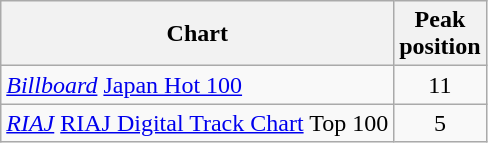<table class="wikitable">
<tr>
<th>Chart</th>
<th>Peak<br>position</th>
</tr>
<tr>
<td><em><a href='#'>Billboard</a></em> <a href='#'>Japan Hot 100</a></td>
<td align="center">11</td>
</tr>
<tr>
<td><em><a href='#'>RIAJ</a></em> <a href='#'>RIAJ Digital Track Chart</a> Top 100</td>
<td align="center">5</td>
</tr>
</table>
